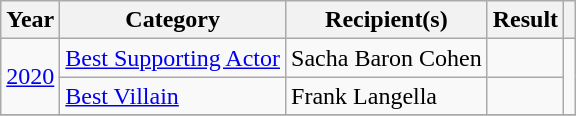<table class="wikitable unsortable plainrowheaders">
<tr>
<th scope="col">Year</th>
<th scope="col">Category</th>
<th scope="col">Recipient(s)</th>
<th scope="col">Result</th>
<th scope="col" class="unsortable"></th>
</tr>
<tr>
<td rowspan="2"><a href='#'>2020</a></td>
<td><a href='#'>Best Supporting Actor</a></td>
<td>Sacha Baron Cohen</td>
<td></td>
<td rowspan="2" align="center"></td>
</tr>
<tr>
<td><a href='#'>Best Villain</a></td>
<td>Frank Langella</td>
<td></td>
</tr>
<tr>
</tr>
</table>
